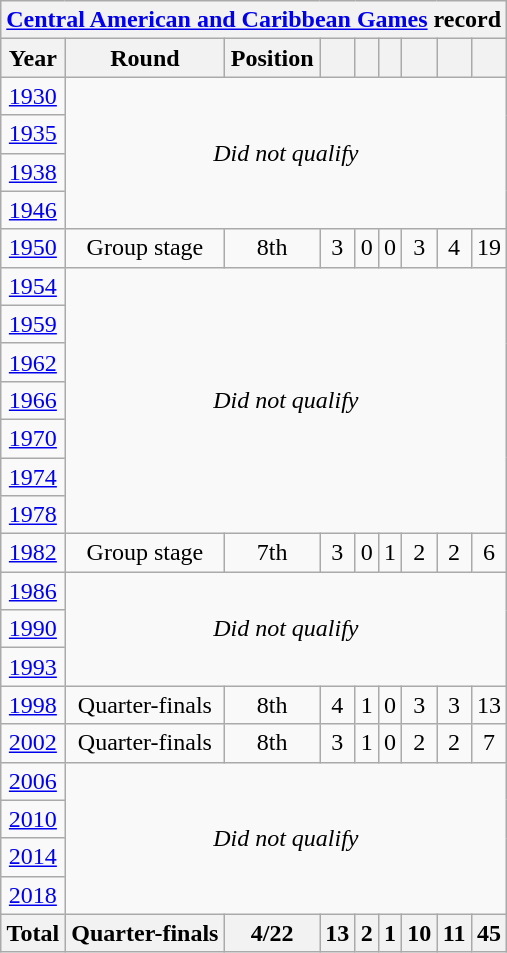<table class="wikitable" style="text-align: center;">
<tr>
<th colspan=9><a href='#'>Central American and Caribbean Games</a> record</th>
</tr>
<tr>
<th>Year</th>
<th>Round</th>
<th>Position</th>
<th></th>
<th></th>
<th></th>
<th></th>
<th></th>
<th></th>
</tr>
<tr>
<td> <a href='#'>1930</a></td>
<td colspan=8 rowspan=4><em>Did not qualify</em></td>
</tr>
<tr>
<td> <a href='#'>1935</a></td>
</tr>
<tr>
<td> <a href='#'>1938</a></td>
</tr>
<tr>
<td> <a href='#'>1946</a></td>
</tr>
<tr>
<td> <a href='#'>1950</a></td>
<td>Group stage</td>
<td>8th</td>
<td>3</td>
<td>0</td>
<td>0</td>
<td>3</td>
<td>4</td>
<td>19</td>
</tr>
<tr>
<td> <a href='#'>1954</a></td>
<td colspan=8 rowspan=7><em>Did not qualify</em></td>
</tr>
<tr>
<td> <a href='#'>1959</a></td>
</tr>
<tr>
<td> <a href='#'>1962</a></td>
</tr>
<tr>
<td> <a href='#'>1966</a></td>
</tr>
<tr>
<td> <a href='#'>1970</a></td>
</tr>
<tr>
<td> <a href='#'>1974</a></td>
</tr>
<tr>
<td> <a href='#'>1978</a></td>
</tr>
<tr>
<td> <a href='#'>1982</a></td>
<td>Group stage</td>
<td>7th</td>
<td>3</td>
<td>0</td>
<td>1</td>
<td>2</td>
<td>2</td>
<td>6</td>
</tr>
<tr>
<td> <a href='#'>1986</a></td>
<td colspan=8 rowspan=3><em>Did not qualify</em></td>
</tr>
<tr>
<td> <a href='#'>1990</a></td>
</tr>
<tr>
<td> <a href='#'>1993</a></td>
</tr>
<tr>
<td> <a href='#'>1998</a></td>
<td>Quarter-finals</td>
<td>8th</td>
<td>4</td>
<td>1</td>
<td>0</td>
<td>3</td>
<td>3</td>
<td>13</td>
</tr>
<tr>
<td> <a href='#'>2002</a></td>
<td>Quarter-finals</td>
<td>8th</td>
<td>3</td>
<td>1</td>
<td>0</td>
<td>2</td>
<td>2</td>
<td>7</td>
</tr>
<tr>
<td> <a href='#'>2006</a></td>
<td colspan=8 rowspan=4><em>Did not qualify</em></td>
</tr>
<tr>
<td> <a href='#'>2010</a></td>
</tr>
<tr>
<td> <a href='#'>2014</a></td>
</tr>
<tr>
<td> <a href='#'>2018</a></td>
</tr>
<tr>
<th>Total</th>
<th>Quarter-finals</th>
<th>4/22</th>
<th>13</th>
<th>2</th>
<th>1</th>
<th>10</th>
<th>11</th>
<th>45</th>
</tr>
</table>
